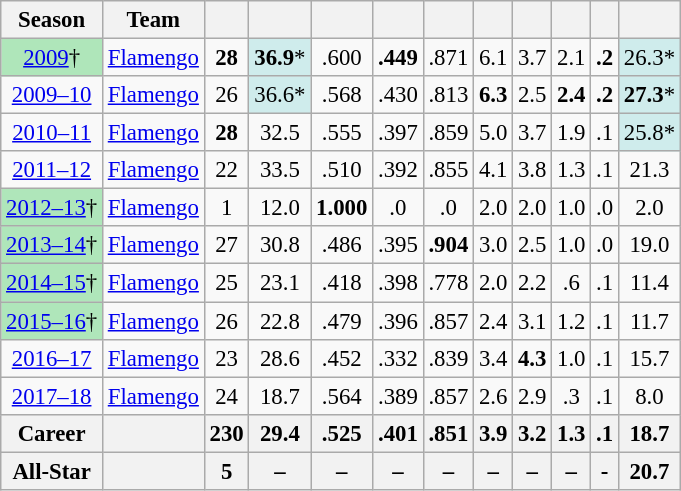<table class="wikitable sortable" style="font-size:95%; text-align:center;">
<tr>
<th>Season</th>
<th>Team</th>
<th></th>
<th></th>
<th></th>
<th></th>
<th></th>
<th></th>
<th></th>
<th></th>
<th></th>
<th></th>
</tr>
<tr>
<td style="text-align:center;background:#afe6ba;"><a href='#'>2009</a>†</td>
<td><a href='#'>Flamengo</a></td>
<td><strong>28</strong></td>
<td style="background:#cfecec;"><strong>36.9</strong>*</td>
<td>.600</td>
<td><strong>.449</strong></td>
<td>.871</td>
<td>6.1</td>
<td>3.7</td>
<td>2.1</td>
<td><strong>.2</strong></td>
<td style="background:#cfecec;">26.3*</td>
</tr>
<tr>
<td><a href='#'>2009–10</a></td>
<td><a href='#'>Flamengo</a></td>
<td>26</td>
<td style="background:#cfecec;">36.6*</td>
<td>.568</td>
<td>.430</td>
<td>.813</td>
<td><strong>6.3</strong></td>
<td>2.5</td>
<td><strong>2.4</strong></td>
<td><strong>.2</strong></td>
<td style="background:#cfecec;"><strong>27.3</strong>*</td>
</tr>
<tr>
<td><a href='#'>2010–11</a></td>
<td><a href='#'>Flamengo</a></td>
<td><strong>28</strong></td>
<td>32.5</td>
<td>.555</td>
<td>.397</td>
<td>.859</td>
<td>5.0</td>
<td>3.7</td>
<td>1.9</td>
<td>.1</td>
<td style="background:#cfecec;">25.8*</td>
</tr>
<tr>
<td><a href='#'>2011–12</a></td>
<td><a href='#'>Flamengo</a></td>
<td>22</td>
<td>33.5</td>
<td>.510</td>
<td>.392</td>
<td>.855</td>
<td>4.1</td>
<td>3.8</td>
<td>1.3</td>
<td>.1</td>
<td>21.3</td>
</tr>
<tr>
<td style="text-align:center;background:#afe6ba;"><a href='#'>2012–13</a>†</td>
<td><a href='#'>Flamengo</a></td>
<td>1</td>
<td>12.0</td>
<td><strong>1.000</strong></td>
<td>.0</td>
<td>.0</td>
<td>2.0</td>
<td>2.0</td>
<td>1.0</td>
<td>.0</td>
<td>2.0</td>
</tr>
<tr>
<td style="text-align:center;background:#afe6ba;"><a href='#'>2013–14</a>†</td>
<td><a href='#'>Flamengo</a></td>
<td>27</td>
<td>30.8</td>
<td>.486</td>
<td>.395</td>
<td><strong>.904</strong></td>
<td>3.0</td>
<td>2.5</td>
<td>1.0</td>
<td>.0</td>
<td>19.0</td>
</tr>
<tr>
<td style="text-align:center;background:#afe6ba;"><a href='#'>2014–15</a>†</td>
<td><a href='#'>Flamengo</a></td>
<td>25</td>
<td>23.1</td>
<td>.418</td>
<td>.398</td>
<td>.778</td>
<td>2.0</td>
<td>2.2</td>
<td>.6</td>
<td>.1</td>
<td>11.4</td>
</tr>
<tr>
<td style="text-align:center;background:#afe6ba;"><a href='#'>2015–16</a>†</td>
<td><a href='#'>Flamengo</a></td>
<td>26</td>
<td>22.8</td>
<td>.479</td>
<td>.396</td>
<td>.857</td>
<td>2.4</td>
<td>3.1</td>
<td>1.2</td>
<td>.1</td>
<td>11.7</td>
</tr>
<tr>
<td><a href='#'>2016–17</a></td>
<td><a href='#'>Flamengo</a></td>
<td>23</td>
<td>28.6</td>
<td>.452</td>
<td>.332</td>
<td>.839</td>
<td>3.4</td>
<td><strong>4.3</strong></td>
<td>1.0</td>
<td>.1</td>
<td>15.7</td>
</tr>
<tr>
<td><a href='#'>2017–18</a></td>
<td><a href='#'>Flamengo</a></td>
<td>24</td>
<td>18.7</td>
<td>.564</td>
<td>.389</td>
<td>.857</td>
<td>2.6</td>
<td>2.9</td>
<td>.3</td>
<td>.1</td>
<td>8.0</td>
</tr>
<tr>
<th>Career</th>
<th></th>
<th>230</th>
<th>29.4</th>
<th>.525</th>
<th>.401</th>
<th>.851</th>
<th>3.9</th>
<th>3.2</th>
<th>1.3</th>
<th>.1</th>
<th>18.7</th>
</tr>
<tr>
<th>All-Star</th>
<th></th>
<th>5</th>
<th>–</th>
<th>–</th>
<th>–</th>
<th>–</th>
<th>–</th>
<th>–</th>
<th>–</th>
<th>-</th>
<th>20.7</th>
</tr>
</table>
